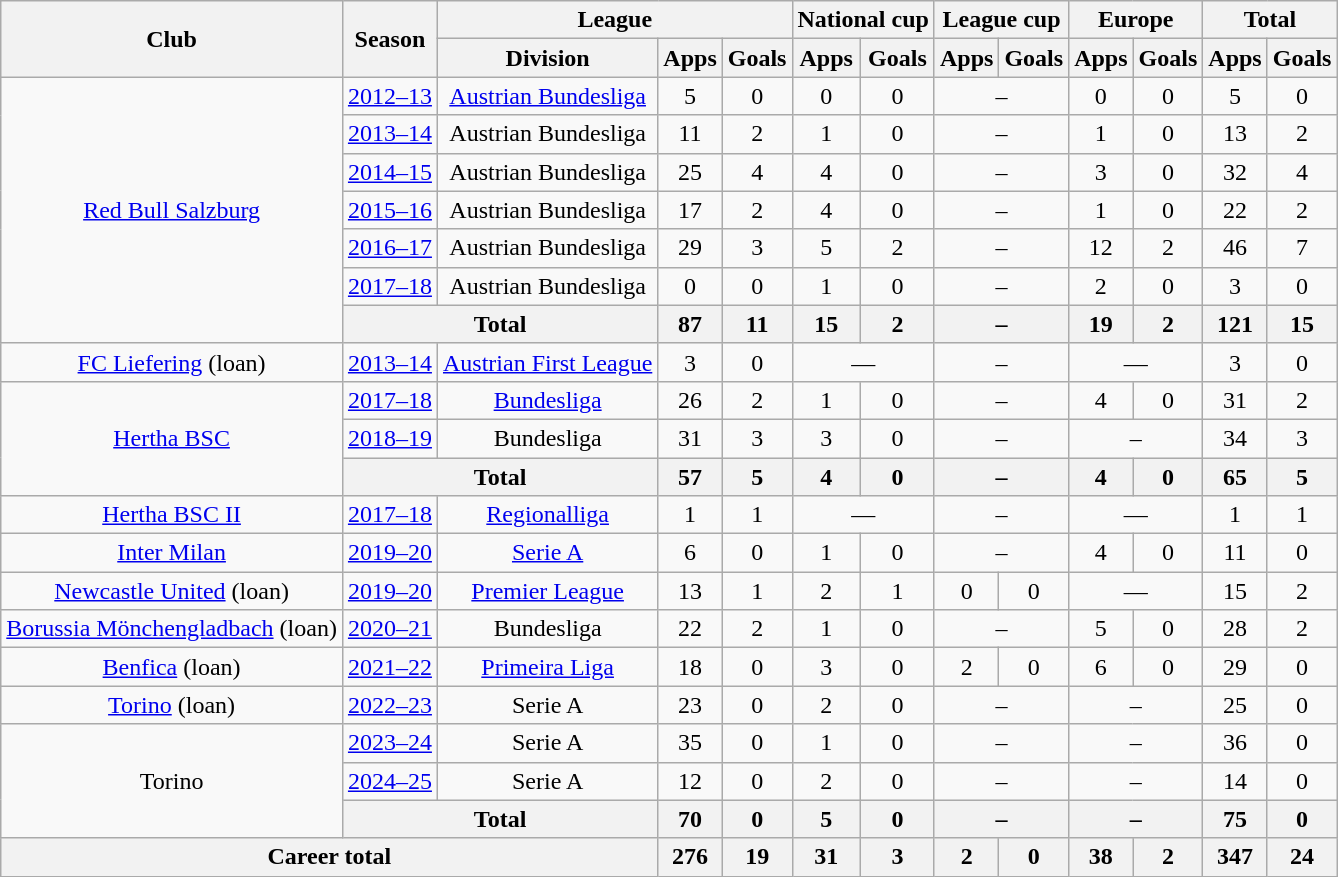<table class="wikitable" style="text-align: center">
<tr>
<th rowspan="2">Club</th>
<th rowspan="2">Season</th>
<th colspan="3">League</th>
<th colspan="2">National cup</th>
<th colspan="2">League cup</th>
<th colspan="2">Europe</th>
<th colspan="2">Total</th>
</tr>
<tr>
<th>Division</th>
<th>Apps</th>
<th>Goals</th>
<th>Apps</th>
<th>Goals</th>
<th>Apps</th>
<th>Goals</th>
<th>Apps</th>
<th>Goals</th>
<th>Apps</th>
<th>Goals</th>
</tr>
<tr>
<td rowspan="7"><a href='#'>Red Bull Salzburg</a></td>
<td><a href='#'>2012–13</a></td>
<td><a href='#'>Austrian Bundesliga</a></td>
<td>5</td>
<td>0</td>
<td>0</td>
<td>0</td>
<td colspan="2">–</td>
<td>0</td>
<td>0</td>
<td>5</td>
<td>0</td>
</tr>
<tr>
<td><a href='#'>2013–14</a></td>
<td>Austrian Bundesliga</td>
<td>11</td>
<td>2</td>
<td>1</td>
<td>0</td>
<td colspan="2">–</td>
<td>1</td>
<td>0</td>
<td>13</td>
<td>2</td>
</tr>
<tr>
<td><a href='#'>2014–15</a></td>
<td>Austrian Bundesliga</td>
<td>25</td>
<td>4</td>
<td>4</td>
<td>0</td>
<td colspan="2">–</td>
<td>3</td>
<td>0</td>
<td>32</td>
<td>4</td>
</tr>
<tr>
<td><a href='#'>2015–16</a></td>
<td>Austrian Bundesliga</td>
<td>17</td>
<td>2</td>
<td>4</td>
<td>0</td>
<td colspan="2">–</td>
<td>1</td>
<td>0</td>
<td>22</td>
<td>2</td>
</tr>
<tr>
<td><a href='#'>2016–17</a></td>
<td>Austrian Bundesliga</td>
<td>29</td>
<td>3</td>
<td>5</td>
<td>2</td>
<td colspan="2">–</td>
<td>12</td>
<td>2</td>
<td>46</td>
<td>7</td>
</tr>
<tr>
<td><a href='#'>2017–18</a></td>
<td>Austrian Bundesliga</td>
<td>0</td>
<td>0</td>
<td>1</td>
<td>0</td>
<td colspan="2">–</td>
<td>2</td>
<td>0</td>
<td>3</td>
<td>0</td>
</tr>
<tr>
<th colspan="2">Total</th>
<th>87</th>
<th>11</th>
<th>15</th>
<th>2</th>
<th colspan="2">–</th>
<th>19</th>
<th>2</th>
<th>121</th>
<th>15</th>
</tr>
<tr>
<td><a href='#'>FC Liefering</a> (loan)</td>
<td><a href='#'>2013–14</a></td>
<td><a href='#'>Austrian First League</a></td>
<td>3</td>
<td>0</td>
<td colspan="2">—</td>
<td colspan="2">–</td>
<td colspan="2">—</td>
<td>3</td>
<td>0</td>
</tr>
<tr>
<td rowspan="3"><a href='#'>Hertha BSC</a></td>
<td><a href='#'>2017–18</a></td>
<td><a href='#'>Bundesliga</a></td>
<td>26</td>
<td>2</td>
<td>1</td>
<td>0</td>
<td colspan="2">–</td>
<td>4</td>
<td>0</td>
<td>31</td>
<td>2</td>
</tr>
<tr>
<td><a href='#'>2018–19</a></td>
<td>Bundesliga</td>
<td>31</td>
<td>3</td>
<td>3</td>
<td>0</td>
<td colspan="2">–</td>
<td colspan="2">–</td>
<td>34</td>
<td>3</td>
</tr>
<tr>
<th colspan="2">Total</th>
<th>57</th>
<th>5</th>
<th>4</th>
<th>0</th>
<th colspan="2">–</th>
<th>4</th>
<th>0</th>
<th>65</th>
<th>5</th>
</tr>
<tr>
<td><a href='#'>Hertha BSC II</a></td>
<td><a href='#'>2017–18</a></td>
<td><a href='#'>Regionalliga</a></td>
<td>1</td>
<td>1</td>
<td colspan="2">—</td>
<td colspan="2">–</td>
<td colspan="2">—</td>
<td>1</td>
<td>1</td>
</tr>
<tr>
<td><a href='#'>Inter Milan</a></td>
<td><a href='#'>2019–20</a></td>
<td><a href='#'>Serie A</a></td>
<td>6</td>
<td>0</td>
<td>1</td>
<td>0</td>
<td colspan="2">–</td>
<td>4</td>
<td>0</td>
<td>11</td>
<td>0</td>
</tr>
<tr>
<td><a href='#'>Newcastle United</a> (loan)</td>
<td><a href='#'>2019–20</a></td>
<td><a href='#'>Premier League</a></td>
<td>13</td>
<td>1</td>
<td>2</td>
<td>1</td>
<td>0</td>
<td>0</td>
<td colspan="2">—</td>
<td>15</td>
<td>2</td>
</tr>
<tr>
<td><a href='#'>Borussia Mönchengladbach</a> (loan)</td>
<td><a href='#'>2020–21</a></td>
<td>Bundesliga</td>
<td>22</td>
<td>2</td>
<td>1</td>
<td>0</td>
<td colspan="2">–</td>
<td>5</td>
<td>0</td>
<td>28</td>
<td>2</td>
</tr>
<tr>
<td><a href='#'>Benfica</a> (loan)</td>
<td><a href='#'>2021–22</a></td>
<td><a href='#'>Primeira Liga</a></td>
<td>18</td>
<td>0</td>
<td>3</td>
<td>0</td>
<td>2</td>
<td>0</td>
<td>6</td>
<td>0</td>
<td>29</td>
<td>0</td>
</tr>
<tr>
<td><a href='#'>Torino</a> (loan)</td>
<td><a href='#'>2022–23</a></td>
<td>Serie A</td>
<td>23</td>
<td>0</td>
<td>2</td>
<td>0</td>
<td colspan="2">–</td>
<td colspan="2">–</td>
<td>25</td>
<td>0</td>
</tr>
<tr>
<td rowspan="3">Torino</td>
<td><a href='#'>2023–24</a></td>
<td>Serie A</td>
<td>35</td>
<td>0</td>
<td>1</td>
<td>0</td>
<td colspan="2">–</td>
<td colspan="2">–</td>
<td>36</td>
<td>0</td>
</tr>
<tr>
<td><a href='#'>2024–25</a></td>
<td>Serie A</td>
<td>12</td>
<td>0</td>
<td>2</td>
<td>0</td>
<td colspan="2">–</td>
<td colspan="2">–</td>
<td>14</td>
<td>0</td>
</tr>
<tr>
<th colspan="2">Total</th>
<th>70</th>
<th>0</th>
<th>5</th>
<th>0</th>
<th colspan="2">–</th>
<th colspan="2">–</th>
<th>75</th>
<th>0</th>
</tr>
<tr>
<th colspan="3">Career total</th>
<th>276</th>
<th>19</th>
<th>31</th>
<th>3</th>
<th>2</th>
<th>0</th>
<th>38</th>
<th>2</th>
<th>347</th>
<th>24</th>
</tr>
</table>
